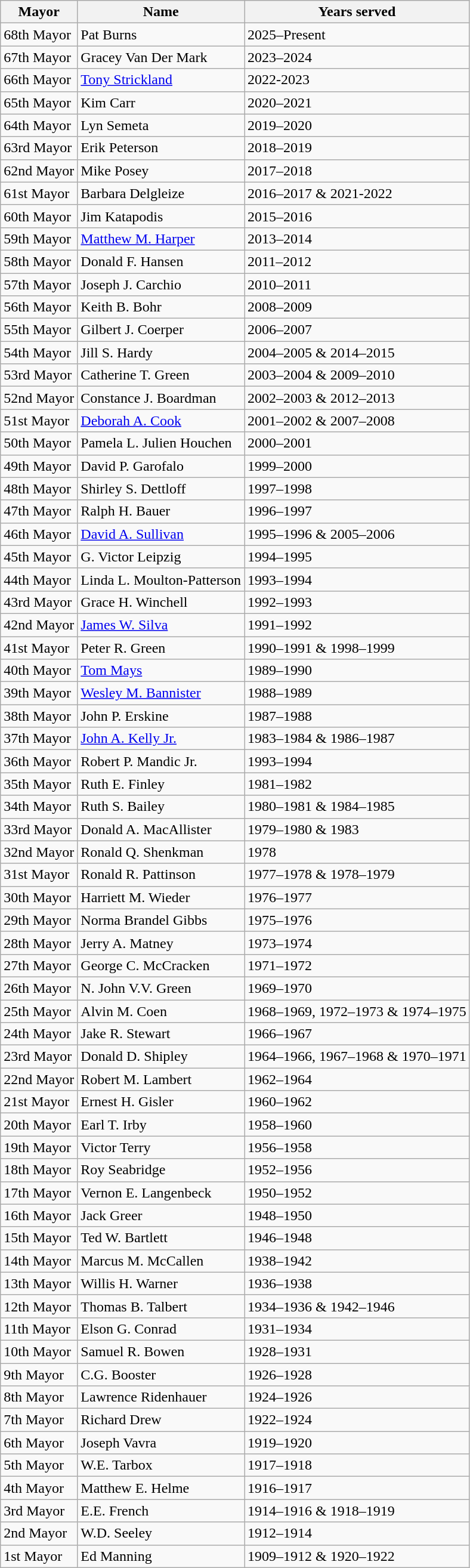<table class="wikitable mw-collapsible mw-collapsed">
<tr>
<th scope="col">Mayor</th>
<th scope="col">Name</th>
<th scope="col">Years served</th>
</tr>
<tr>
<td>68th Mayor</td>
<td>Pat Burns</td>
<td>2025–Present</td>
</tr>
<tr>
<td>67th Mayor</td>
<td>Gracey Van Der Mark</td>
<td>2023–2024</td>
</tr>
<tr>
<td>66th Mayor</td>
<td><a href='#'>Tony Strickland</a></td>
<td>2022-2023</td>
</tr>
<tr>
<td>65th Mayor</td>
<td>Kim Carr</td>
<td>2020–2021</td>
</tr>
<tr>
<td>64th Mayor</td>
<td>Lyn Semeta</td>
<td>2019–2020</td>
</tr>
<tr>
<td>63rd Mayor</td>
<td>Erik Peterson</td>
<td>2018–2019</td>
</tr>
<tr>
<td>62nd Mayor</td>
<td>Mike Posey</td>
<td>2017–2018</td>
</tr>
<tr>
<td>61st Mayor</td>
<td>Barbara Delgleize</td>
<td>2016–2017 & 2021-2022</td>
</tr>
<tr>
<td>60th Mayor</td>
<td>Jim Katapodis</td>
<td>2015–2016</td>
</tr>
<tr>
<td>59th Mayor</td>
<td><a href='#'>Matthew M. Harper</a></td>
<td>2013–2014</td>
</tr>
<tr>
<td>58th Mayor</td>
<td>Donald F. Hansen</td>
<td>2011–2012</td>
</tr>
<tr>
<td>57th Mayor</td>
<td>Joseph J. Carchio</td>
<td>2010–2011</td>
</tr>
<tr>
<td>56th Mayor</td>
<td>Keith B. Bohr</td>
<td>2008–2009</td>
</tr>
<tr>
<td>55th Mayor</td>
<td>Gilbert J. Coerper</td>
<td>2006–2007</td>
</tr>
<tr>
<td>54th Mayor</td>
<td>Jill S. Hardy</td>
<td>2004–2005 & 2014–2015</td>
</tr>
<tr>
<td>53rd Mayor</td>
<td>Catherine T. Green</td>
<td>2003–2004 & 2009–2010</td>
</tr>
<tr>
<td>52nd Mayor</td>
<td>Constance J. Boardman</td>
<td>2002–2003 & 2012–2013</td>
</tr>
<tr>
<td>51st Mayor</td>
<td><a href='#'>Deborah A. Cook</a></td>
<td>2001–2002 & 2007–2008</td>
</tr>
<tr>
<td>50th Mayor</td>
<td>Pamela L. Julien Houchen</td>
<td>2000–2001</td>
</tr>
<tr>
<td>49th Mayor</td>
<td>David P. Garofalo</td>
<td>1999–2000</td>
</tr>
<tr>
<td>48th Mayor</td>
<td>Shirley S. Dettloff</td>
<td>1997–1998</td>
</tr>
<tr>
<td>47th Mayor</td>
<td>Ralph H. Bauer</td>
<td>1996–1997</td>
</tr>
<tr>
<td>46th Mayor</td>
<td><a href='#'>David A. Sullivan</a></td>
<td>1995–1996 & 2005–2006</td>
</tr>
<tr>
<td>45th Mayor</td>
<td>G. Victor Leipzig</td>
<td>1994–1995</td>
</tr>
<tr>
<td>44th Mayor</td>
<td>Linda L. Moulton-Patterson</td>
<td>1993–1994</td>
</tr>
<tr>
<td>43rd Mayor</td>
<td>Grace H. Winchell</td>
<td>1992–1993</td>
</tr>
<tr>
<td>42nd Mayor</td>
<td><a href='#'>James W. Silva</a></td>
<td>1991–1992</td>
</tr>
<tr>
<td>41st Mayor</td>
<td>Peter R. Green</td>
<td>1990–1991 & 1998–1999</td>
</tr>
<tr>
<td>40th Mayor</td>
<td><a href='#'>Tom Mays</a></td>
<td>1989–1990</td>
</tr>
<tr>
<td>39th Mayor</td>
<td><a href='#'>Wesley M. Bannister</a></td>
<td>1988–1989</td>
</tr>
<tr>
<td>38th Mayor</td>
<td>John P. Erskine</td>
<td>1987–1988</td>
</tr>
<tr>
<td>37th Mayor</td>
<td><a href='#'>John A. Kelly Jr.</a></td>
<td>1983–1984 & 1986–1987</td>
</tr>
<tr>
<td>36th Mayor</td>
<td>Robert P. Mandic Jr.</td>
<td>1993–1994</td>
</tr>
<tr>
<td>35th Mayor</td>
<td>Ruth E. Finley</td>
<td>1981–1982</td>
</tr>
<tr>
<td>34th Mayor</td>
<td>Ruth S. Bailey</td>
<td>1980–1981 & 1984–1985</td>
</tr>
<tr>
<td>33rd Mayor</td>
<td>Donald A. MacAllister</td>
<td>1979–1980 & 1983</td>
</tr>
<tr>
<td>32nd Mayor</td>
<td>Ronald Q. Shenkman</td>
<td>1978</td>
</tr>
<tr>
<td>31st Mayor</td>
<td>Ronald R. Pattinson</td>
<td>1977–1978 & 1978–1979</td>
</tr>
<tr>
<td>30th Mayor</td>
<td>Harriett M. Wieder</td>
<td>1976–1977</td>
</tr>
<tr>
<td>29th Mayor</td>
<td>Norma Brandel Gibbs</td>
<td>1975–1976</td>
</tr>
<tr>
<td>28th Mayor</td>
<td>Jerry A. Matney</td>
<td>1973–1974</td>
</tr>
<tr>
<td>27th Mayor</td>
<td>George C. McCracken</td>
<td>1971–1972</td>
</tr>
<tr>
<td>26th Mayor</td>
<td>N. John V.V. Green</td>
<td>1969–1970</td>
</tr>
<tr>
<td>25th Mayor</td>
<td>Alvin M. Coen</td>
<td>1968–1969, 1972–1973 & 1974–1975</td>
</tr>
<tr>
<td>24th Mayor</td>
<td>Jake R. Stewart</td>
<td>1966–1967</td>
</tr>
<tr>
<td>23rd Mayor</td>
<td>Donald D. Shipley</td>
<td>1964–1966, 1967–1968 & 1970–1971</td>
</tr>
<tr>
<td>22nd Mayor</td>
<td>Robert M. Lambert</td>
<td>1962–1964</td>
</tr>
<tr>
<td>21st Mayor</td>
<td>Ernest H. Gisler</td>
<td>1960–1962</td>
</tr>
<tr>
<td>20th Mayor</td>
<td>Earl T. Irby</td>
<td>1958–1960</td>
</tr>
<tr>
<td>19th Mayor</td>
<td>Victor Terry</td>
<td>1956–1958</td>
</tr>
<tr>
<td>18th Mayor</td>
<td>Roy Seabridge</td>
<td>1952–1956</td>
</tr>
<tr>
<td>17th Mayor</td>
<td>Vernon E. Langenbeck</td>
<td>1950–1952</td>
</tr>
<tr>
<td>16th Mayor</td>
<td>Jack Greer</td>
<td>1948–1950</td>
</tr>
<tr>
<td>15th Mayor</td>
<td>Ted W. Bartlett</td>
<td>1946–1948</td>
</tr>
<tr>
<td>14th Mayor</td>
<td>Marcus M. McCallen</td>
<td>1938–1942</td>
</tr>
<tr>
<td>13th Mayor</td>
<td>Willis H. Warner</td>
<td>1936–1938</td>
</tr>
<tr>
<td>12th Mayor</td>
<td>Thomas B. Talbert</td>
<td>1934–1936 & 1942–1946</td>
</tr>
<tr>
<td>11th Mayor</td>
<td>Elson G. Conrad</td>
<td>1931–1934</td>
</tr>
<tr>
<td>10th Mayor</td>
<td>Samuel R. Bowen</td>
<td>1928–1931</td>
</tr>
<tr>
<td>9th Mayor</td>
<td>C.G. Booster</td>
<td>1926–1928</td>
</tr>
<tr>
<td>8th Mayor</td>
<td>Lawrence Ridenhauer</td>
<td>1924–1926</td>
</tr>
<tr>
<td>7th Mayor</td>
<td>Richard Drew</td>
<td>1922–1924</td>
</tr>
<tr>
<td>6th Mayor</td>
<td>Joseph Vavra</td>
<td>1919–1920</td>
</tr>
<tr>
<td>5th Mayor</td>
<td>W.E. Tarbox</td>
<td>1917–1918</td>
</tr>
<tr>
<td>4th Mayor</td>
<td>Matthew E. Helme</td>
<td>1916–1917</td>
</tr>
<tr>
<td>3rd Mayor</td>
<td>E.E. French</td>
<td>1914–1916 & 1918–1919</td>
</tr>
<tr>
<td>2nd Mayor</td>
<td>W.D. Seeley</td>
<td>1912–1914</td>
</tr>
<tr>
<td>1st Mayor</td>
<td>Ed Manning</td>
<td>1909–1912 & 1920–1922</td>
</tr>
</table>
